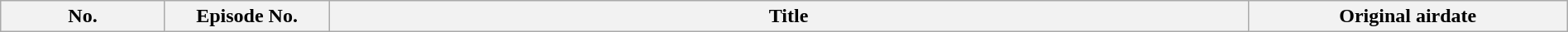<table class="wikitable plainrowheaders" style="width:100%; margin:auto;">
<tr>
<th width="125">No.</th>
<th width="125">Episode No.</th>
<th>Title</th>
<th width="250">Original airdate<br>




</th>
</tr>
</table>
